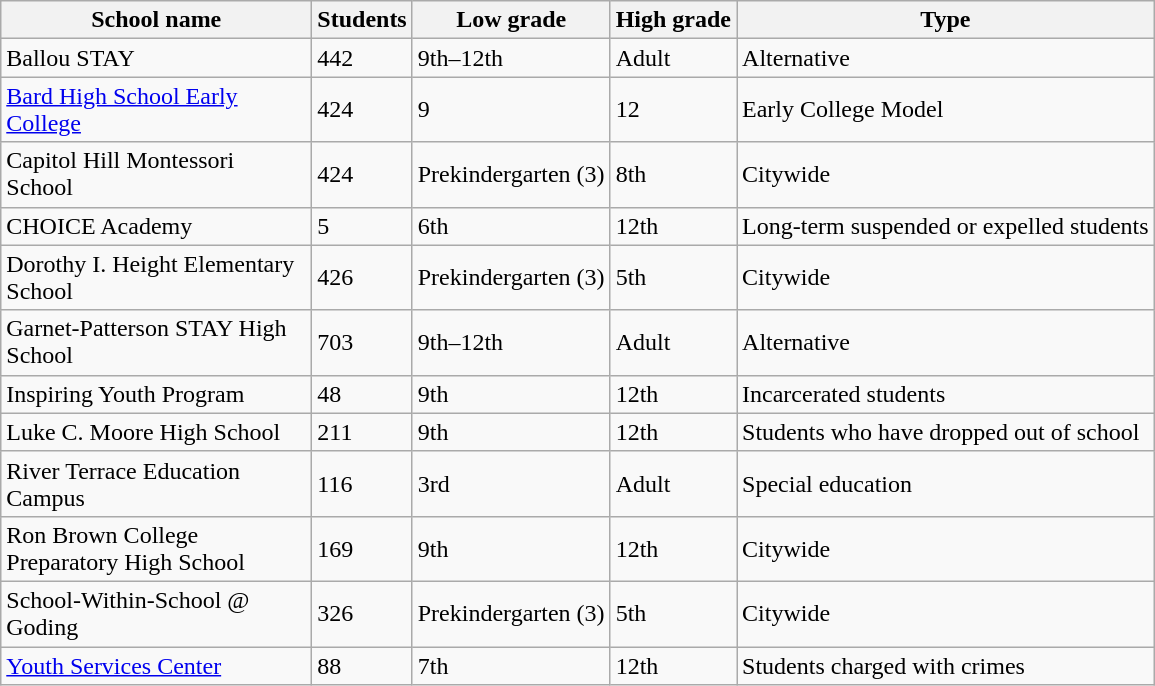<table class="wikitable sortable">
<tr>
<th width="200">School name</th>
<th>Students</th>
<th class="unsortable">Low grade</th>
<th class="unsortable">High grade</th>
<th class="unsortable">Type</th></tr></th>
</tr>
<tr>
<td>Ballou STAY</td>
<td>442</td>
<td>9th–12th</td>
<td>Adult</td>
<td>Alternative</td>
</tr>
<tr>
<td><a href='#'>Bard High School Early College</a></td>
<td>424</td>
<td>9</td>
<td>12</td>
<td>Early College Model</td>
</tr>
<tr>
<td>Capitol Hill Montessori School</td>
<td>424</td>
<td>Prekindergarten (3)</td>
<td>8th</td>
<td>Citywide</td>
</tr>
<tr>
<td>CHOICE Academy</td>
<td>5</td>
<td>6th</td>
<td>12th</td>
<td>Long-term suspended or expelled students</td>
</tr>
<tr>
<td>Dorothy I. Height Elementary School</td>
<td>426</td>
<td>Prekindergarten (3)</td>
<td>5th</td>
<td>Citywide</td>
</tr>
<tr>
<td>Garnet-Patterson STAY High School</td>
<td>703</td>
<td>9th–12th</td>
<td>Adult</td>
<td>Alternative</td>
</tr>
<tr>
<td>Inspiring Youth Program</td>
<td>48</td>
<td>9th</td>
<td>12th</td>
<td>Incarcerated students</td>
</tr>
<tr>
<td>Luke C. Moore High School</td>
<td>211</td>
<td>9th</td>
<td>12th</td>
<td>Students who have dropped out of school</td>
</tr>
<tr>
<td>River Terrace Education Campus</td>
<td>116</td>
<td>3rd</td>
<td>Adult</td>
<td>Special education</td>
</tr>
<tr>
<td>Ron Brown College Preparatory High School</td>
<td>169</td>
<td>9th</td>
<td>12th</td>
<td>Citywide</td>
</tr>
<tr>
<td>School-Within-School @ Goding</td>
<td>326</td>
<td>Prekindergarten (3)</td>
<td>5th</td>
<td>Citywide</td>
</tr>
<tr>
<td><a href='#'>Youth Services Center</a></td>
<td>88</td>
<td>7th</td>
<td>12th</td>
<td>Students charged with crimes</td>
</tr>
</table>
